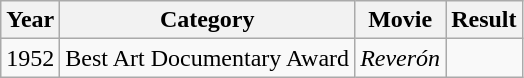<table class="wikitable">
<tr>
<th>Year</th>
<th>Category</th>
<th>Movie</th>
<th>Result</th>
</tr>
<tr>
<td>1952</td>
<td>Best Art Documentary Award</td>
<td><em>Reverón</em></td>
</tr>
</table>
